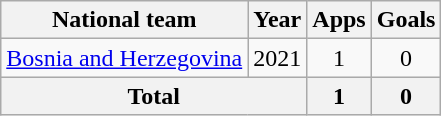<table class="wikitable" style="text-align:center">
<tr>
<th>National team</th>
<th>Year</th>
<th>Apps</th>
<th>Goals</th>
</tr>
<tr>
<td><a href='#'>Bosnia and Herzegovina</a></td>
<td>2021</td>
<td>1</td>
<td>0</td>
</tr>
<tr>
<th colspan="2">Total</th>
<th>1</th>
<th>0</th>
</tr>
</table>
